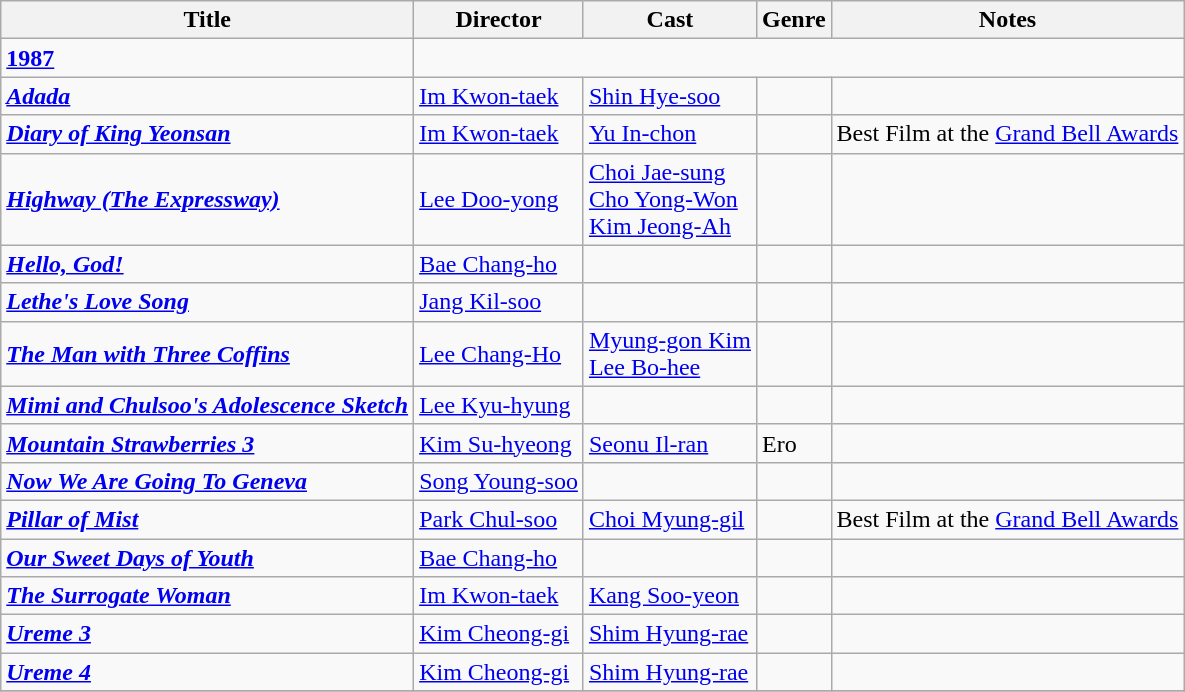<table class="wikitable">
<tr>
<th>Title</th>
<th>Director</th>
<th>Cast</th>
<th>Genre</th>
<th>Notes</th>
</tr>
<tr>
<td><strong><a href='#'>1987</a></strong></td>
</tr>
<tr>
<td><strong><em><a href='#'>Adada</a></em></strong></td>
<td><a href='#'>Im Kwon-taek</a></td>
<td><a href='#'>Shin Hye-soo</a></td>
<td></td>
<td></td>
</tr>
<tr>
<td><strong><em><a href='#'>Diary of King Yeonsan</a></em></strong></td>
<td><a href='#'>Im Kwon-taek</a></td>
<td><a href='#'>Yu In-chon</a></td>
<td></td>
<td>Best Film at the <a href='#'>Grand Bell Awards</a></td>
</tr>
<tr>
<td><strong><em><a href='#'>Highway (The Expressway)</a></em></strong></td>
<td><a href='#'>Lee Doo-yong</a></td>
<td><a href='#'>Choi Jae-sung</a><br><a href='#'>Cho Yong-Won</a><br><a href='#'>Kim Jeong-Ah</a></td>
<td></td>
<td></td>
</tr>
<tr>
<td><strong><em><a href='#'>Hello, God!</a></em></strong></td>
<td><a href='#'>Bae Chang-ho</a></td>
<td></td>
<td></td>
<td></td>
</tr>
<tr>
<td><strong><em><a href='#'>Lethe's Love Song</a></em></strong></td>
<td><a href='#'>Jang Kil-soo</a></td>
<td></td>
<td></td>
<td></td>
</tr>
<tr>
<td><strong><em><a href='#'>The Man with Three Coffins</a></em></strong></td>
<td><a href='#'>Lee Chang-Ho</a></td>
<td><a href='#'>Myung-gon Kim</a><br><a href='#'>Lee Bo-hee</a></td>
<td></td>
<td></td>
</tr>
<tr>
<td><strong><em><a href='#'>Mimi and Chulsoo's Adolescence Sketch</a></em></strong></td>
<td><a href='#'>Lee Kyu-hyung</a></td>
<td></td>
<td></td>
<td></td>
</tr>
<tr>
<td><strong><em><a href='#'>Mountain Strawberries 3</a></em></strong></td>
<td><a href='#'>Kim Su-hyeong</a></td>
<td><a href='#'>Seonu Il-ran</a></td>
<td>Ero</td>
<td></td>
</tr>
<tr>
<td><strong><em><a href='#'>Now We Are Going To Geneva</a></em></strong></td>
<td><a href='#'>Song Young-soo</a></td>
<td></td>
<td></td>
<td></td>
</tr>
<tr>
<td><strong><em><a href='#'>Pillar of Mist</a></em></strong></td>
<td><a href='#'>Park Chul-soo</a></td>
<td><a href='#'>Choi Myung-gil</a></td>
<td></td>
<td>Best Film at the <a href='#'>Grand Bell Awards</a></td>
</tr>
<tr>
<td><strong><em><a href='#'>Our Sweet Days of Youth</a></em></strong></td>
<td><a href='#'>Bae Chang-ho</a></td>
<td></td>
<td></td>
<td></td>
</tr>
<tr>
<td><strong><em><a href='#'>The Surrogate Woman</a></em></strong></td>
<td><a href='#'>Im Kwon-taek</a></td>
<td><a href='#'>Kang Soo-yeon</a></td>
<td></td>
<td></td>
</tr>
<tr>
<td><strong><em><a href='#'>Ureme 3</a></em></strong></td>
<td><a href='#'>Kim Cheong-gi</a></td>
<td><a href='#'>Shim Hyung-rae</a></td>
<td></td>
<td></td>
</tr>
<tr>
<td><strong><em><a href='#'>Ureme 4</a></em></strong></td>
<td><a href='#'>Kim Cheong-gi</a></td>
<td><a href='#'>Shim Hyung-rae</a></td>
<td></td>
<td></td>
</tr>
<tr>
</tr>
</table>
